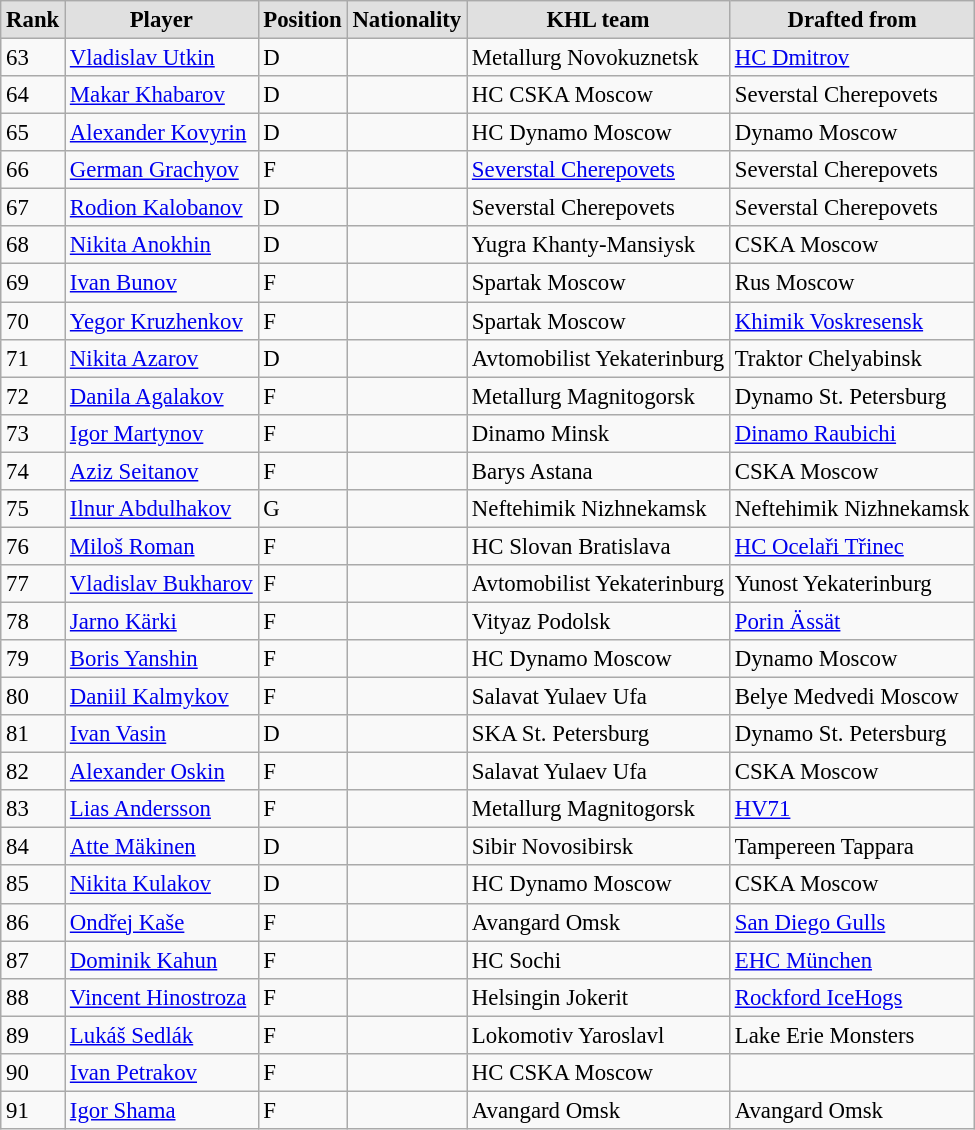<table style="font-size: 95%; text-align: left;" class="wikitable alternance">
<tr>
<th scope="col" style="background: #e0e0e0;">Rank</th>
<th scope="col" style="background: #e0e0e0;">Player</th>
<th scope="col" style="background: #e0e0e0;">Position</th>
<th scope="col" style="background: #e0e0e0;">Nationality</th>
<th scope="col" style="background: #e0e0e0;">KHL team</th>
<th scope="col" style="background: #e0e0e0;">Drafted from</th>
</tr>
<tr>
<td>63</td>
<td><a href='#'>Vladislav Utkin</a></td>
<td>D</td>
<td></td>
<td>Metallurg Novokuznetsk</td>
<td><a href='#'>HC Dmitrov</a></td>
</tr>
<tr>
<td>64</td>
<td><a href='#'>Makar Khabarov</a></td>
<td>D</td>
<td></td>
<td>HC CSKA Moscow</td>
<td>Severstal Cherepovets</td>
</tr>
<tr>
<td>65</td>
<td><a href='#'>Alexander Kovyrin</a></td>
<td>D</td>
<td></td>
<td>HC Dynamo Moscow</td>
<td>Dynamo Moscow</td>
</tr>
<tr>
<td>66</td>
<td><a href='#'>German Grachyov</a></td>
<td>F</td>
<td></td>
<td><a href='#'>Severstal Cherepovets</a></td>
<td>Severstal Cherepovets</td>
</tr>
<tr>
<td>67</td>
<td><a href='#'>Rodion Kalobanov</a></td>
<td>D</td>
<td></td>
<td>Severstal Cherepovets</td>
<td>Severstal Cherepovets</td>
</tr>
<tr>
<td>68</td>
<td><a href='#'>Nikita Anokhin</a></td>
<td>D</td>
<td></td>
<td>Yugra Khanty-Mansiysk</td>
<td>CSKA Moscow</td>
</tr>
<tr>
<td>69</td>
<td><a href='#'>Ivan Bunov</a></td>
<td>F</td>
<td></td>
<td>Spartak Moscow</td>
<td>Rus Moscow</td>
</tr>
<tr>
<td>70</td>
<td><a href='#'>Yegor Kruzhenkov</a></td>
<td>F</td>
<td></td>
<td>Spartak Moscow</td>
<td><a href='#'>Khimik Voskresensk</a></td>
</tr>
<tr>
<td>71</td>
<td><a href='#'>Nikita Azarov</a></td>
<td>D</td>
<td></td>
<td>Avtomobilist Yekaterinburg</td>
<td>Traktor Chelyabinsk</td>
</tr>
<tr>
<td>72</td>
<td><a href='#'>Danila Agalakov</a></td>
<td>F</td>
<td></td>
<td>Metallurg Magnitogorsk</td>
<td>Dynamo St. Petersburg</td>
</tr>
<tr>
<td>73</td>
<td><a href='#'>Igor Martynov</a></td>
<td>F</td>
<td></td>
<td>Dinamo Minsk</td>
<td><a href='#'>Dinamo Raubichi</a></td>
</tr>
<tr>
<td>74</td>
<td><a href='#'>Aziz Seitanov</a></td>
<td>F</td>
<td></td>
<td>Barys Astana</td>
<td>CSKA Moscow</td>
</tr>
<tr>
<td>75</td>
<td><a href='#'>Ilnur Abdulhakov</a></td>
<td>G</td>
<td></td>
<td>Neftehimik Nizhnekamsk</td>
<td>Neftehimik Nizhnekamsk</td>
</tr>
<tr>
<td>76</td>
<td><a href='#'>Miloš Roman</a></td>
<td>F</td>
<td></td>
<td>HC Slovan Bratislava</td>
<td><a href='#'>HC Ocelaři Třinec</a></td>
</tr>
<tr>
<td>77</td>
<td><a href='#'>Vladislav Bukharov</a></td>
<td>F</td>
<td></td>
<td>Avtomobilist Yekaterinburg</td>
<td>Yunost Yekaterinburg</td>
</tr>
<tr>
<td>78</td>
<td><a href='#'>Jarno Kärki</a></td>
<td>F</td>
<td></td>
<td>Vityaz Podolsk</td>
<td><a href='#'>Porin Ässät</a></td>
</tr>
<tr>
<td>79</td>
<td><a href='#'>Boris Yanshin</a></td>
<td>F</td>
<td></td>
<td>HC Dynamo Moscow</td>
<td>Dynamo Moscow</td>
</tr>
<tr>
<td>80</td>
<td><a href='#'>Daniil Kalmykov</a></td>
<td>F</td>
<td></td>
<td>Salavat Yulaev Ufa</td>
<td>Belye Medvedi Moscow</td>
</tr>
<tr>
<td>81</td>
<td><a href='#'>Ivan Vasin</a></td>
<td>D</td>
<td></td>
<td>SKA St. Petersburg</td>
<td>Dynamo St. Petersburg</td>
</tr>
<tr>
<td>82</td>
<td><a href='#'>Alexander Oskin</a></td>
<td>F</td>
<td></td>
<td>Salavat Yulaev Ufa</td>
<td>CSKA Moscow</td>
</tr>
<tr>
<td>83</td>
<td><a href='#'>Lias Andersson</a></td>
<td>F</td>
<td></td>
<td>Metallurg Magnitogorsk</td>
<td><a href='#'>HV71</a></td>
</tr>
<tr>
<td>84</td>
<td><a href='#'>Atte Mäkinen</a></td>
<td>D</td>
<td></td>
<td>Sibir Novosibirsk</td>
<td>Tampereen Tappara</td>
</tr>
<tr>
<td>85</td>
<td><a href='#'>Nikita Kulakov</a></td>
<td>D</td>
<td></td>
<td>HC Dynamo Moscow</td>
<td>CSKA Moscow</td>
</tr>
<tr>
<td>86</td>
<td><a href='#'>Ondřej Kaše</a></td>
<td>F</td>
<td></td>
<td>Avangard Omsk</td>
<td><a href='#'>San Diego Gulls</a></td>
</tr>
<tr>
<td>87</td>
<td><a href='#'>Dominik Kahun</a></td>
<td>F</td>
<td></td>
<td>HC Sochi</td>
<td><a href='#'>EHC München</a></td>
</tr>
<tr>
<td>88</td>
<td><a href='#'>Vincent Hinostroza</a></td>
<td>F</td>
<td></td>
<td>Helsingin Jokerit</td>
<td><a href='#'>Rockford IceHogs</a></td>
</tr>
<tr>
<td>89</td>
<td><a href='#'>Lukáš Sedlák</a></td>
<td>F</td>
<td></td>
<td>Lokomotiv Yaroslavl</td>
<td>Lake Erie Monsters</td>
</tr>
<tr>
<td>90</td>
<td><a href='#'>Ivan Petrakov</a></td>
<td>F</td>
<td></td>
<td>HC CSKA Moscow</td>
<td></td>
</tr>
<tr>
<td>91</td>
<td><a href='#'>Igor Shama</a></td>
<td>F</td>
<td></td>
<td>Avangard Omsk</td>
<td>Avangard Omsk</td>
</tr>
</table>
